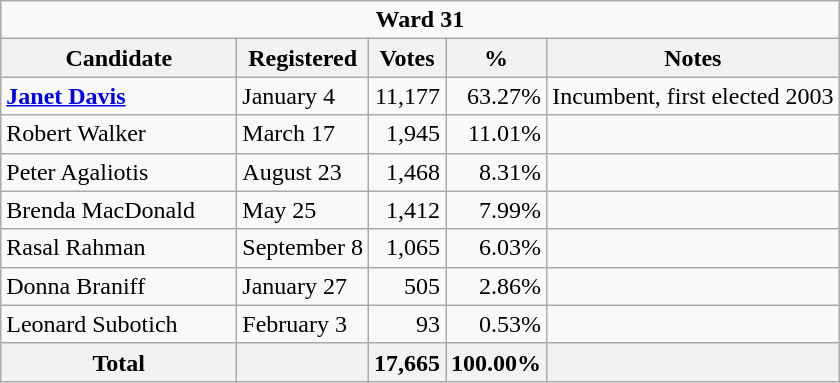<table class="wikitable">
<tr>
<td Colspan="5" align="center"><strong>Ward 31</strong></td>
</tr>
<tr>
<th bgcolor="#DDDDFF" width="150px">Candidate</th>
<th bgcolor="#DDDDFF">Registered</th>
<th bgcolor="#DDDDFF">Votes</th>
<th bgcolor="#DDDDFF">%</th>
<th bgcolor="#DDDDFF">Notes</th>
</tr>
<tr>
<td><strong><a href='#'>Janet Davis</a></strong></td>
<td>January 4</td>
<td align=right>11,177</td>
<td align=right>63.27%</td>
<td>Incumbent, first elected 2003</td>
</tr>
<tr>
<td>Robert Walker</td>
<td>March 17</td>
<td align=right>1,945</td>
<td align=right>11.01%</td>
<td></td>
</tr>
<tr>
<td>Peter Agaliotis</td>
<td>August 23</td>
<td align=right>1,468</td>
<td align=right>8.31%</td>
<td></td>
</tr>
<tr>
<td>Brenda MacDonald</td>
<td>May 25</td>
<td align=right>1,412</td>
<td align=right>7.99%</td>
<td></td>
</tr>
<tr>
<td>Rasal Rahman</td>
<td>September 8</td>
<td align=right>1,065</td>
<td align=right>6.03%</td>
<td></td>
</tr>
<tr>
<td>Donna Braniff</td>
<td>January 27</td>
<td align=right>505</td>
<td align=right>2.86%</td>
<td></td>
</tr>
<tr>
<td>Leonard Subotich</td>
<td>February 3</td>
<td align=right>93</td>
<td align=right>0.53%</td>
<td></td>
</tr>
<tr>
<th>Total</th>
<th></th>
<th align=right>17,665</th>
<th align=right>100.00%</th>
<th></th>
</tr>
</table>
